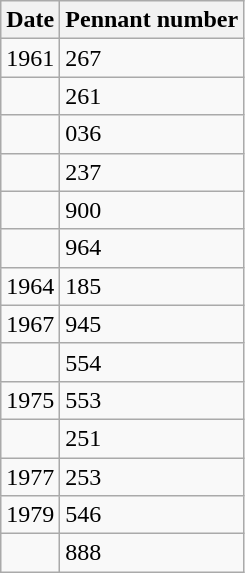<table class="wikitable">
<tr>
<th>Date</th>
<th>Pennant number</th>
</tr>
<tr>
<td>1961</td>
<td>267</td>
</tr>
<tr>
<td></td>
<td>261</td>
</tr>
<tr>
<td></td>
<td>036</td>
</tr>
<tr>
<td></td>
<td>237</td>
</tr>
<tr>
<td></td>
<td>900</td>
</tr>
<tr>
<td></td>
<td>964</td>
</tr>
<tr>
<td>1964</td>
<td>185</td>
</tr>
<tr>
<td>1967</td>
<td>945</td>
</tr>
<tr>
<td></td>
<td>554</td>
</tr>
<tr>
<td>1975</td>
<td>553</td>
</tr>
<tr>
<td></td>
<td>251</td>
</tr>
<tr>
<td>1977</td>
<td>253</td>
</tr>
<tr>
<td>1979</td>
<td>546</td>
</tr>
<tr>
<td></td>
<td>888</td>
</tr>
</table>
